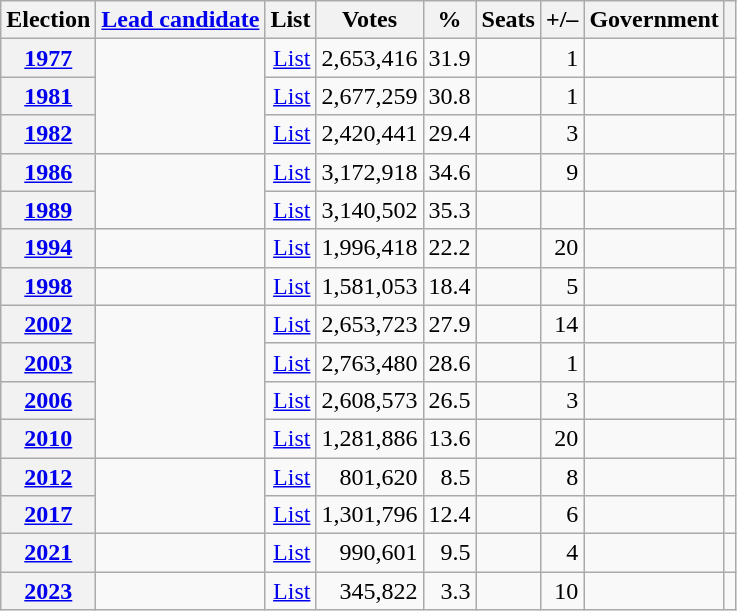<table class="wikitable sortable" style="text-align: right;">
<tr>
<th scope="col">Election</th>
<th scope="col"><a href='#'>Lead candidate</a></th>
<th scope="col" class="unsortable">List</th>
<th scope="col">Votes</th>
<th scope="col">%</th>
<th scope="col">Seats</th>
<th scope="col">+/–</th>
<th scope="col">Government</th>
<th scope="col" class="unsortable"></th>
</tr>
<tr>
<th scope="row"><a href='#'>1977</a></th>
<td rowspan=3 align="left"></td>
<td><a href='#'>List</a></td>
<td>2,653,416</td>
<td>31.9</td>
<td></td>
<td> 1</td>
<td></td>
<td align="center"></td>
</tr>
<tr>
<th scope="row"><a href='#'>1981</a></th>
<td><a href='#'>List</a></td>
<td>2,677,259</td>
<td>30.8</td>
<td></td>
<td> 1</td>
<td></td>
<td align="center"></td>
</tr>
<tr>
<th scope="row"><a href='#'>1982</a></th>
<td><a href='#'>List</a></td>
<td>2,420,441</td>
<td>29.4</td>
<td></td>
<td> 3</td>
<td></td>
<td align="center"></td>
</tr>
<tr>
<th scope="row"><a href='#'>1986</a></th>
<td rowspan=2 align="left"></td>
<td><a href='#'>List</a></td>
<td>3,172,918</td>
<td>34.6</td>
<td></td>
<td> 9</td>
<td></td>
<td align="center"></td>
</tr>
<tr>
<th scope="row"><a href='#'>1989</a></th>
<td><a href='#'>List</a></td>
<td>3,140,502</td>
<td>35.3</td>
<td></td>
<td></td>
<td></td>
<td align="center"></td>
</tr>
<tr>
<th scope="row"><a href='#'>1994</a></th>
<td align="left"></td>
<td><a href='#'>List</a></td>
<td>1,996,418</td>
<td>22.2</td>
<td></td>
<td> 20</td>
<td></td>
<td align="center"></td>
</tr>
<tr>
<th scope="row"><a href='#'>1998</a></th>
<td align="left"></td>
<td><a href='#'>List</a></td>
<td>1,581,053</td>
<td>18.4</td>
<td></td>
<td> 5</td>
<td></td>
<td align="center"></td>
</tr>
<tr>
<th scope="row"><a href='#'>2002</a></th>
<td rowspan=4 align="left"></td>
<td><a href='#'>List</a></td>
<td>2,653,723</td>
<td>27.9</td>
<td></td>
<td> 14</td>
<td></td>
<td align="center"></td>
</tr>
<tr>
<th scope="row"><a href='#'>2003</a></th>
<td><a href='#'>List</a></td>
<td>2,763,480</td>
<td>28.6</td>
<td></td>
<td> 1</td>
<td></td>
<td align="center"></td>
</tr>
<tr>
<th scope="row"><a href='#'>2006</a></th>
<td><a href='#'>List</a></td>
<td>2,608,573</td>
<td>26.5</td>
<td></td>
<td> 3</td>
<td></td>
<td align="center"></td>
</tr>
<tr>
<th scope="row"><a href='#'>2010</a></th>
<td><a href='#'>List</a></td>
<td>1,281,886</td>
<td>13.6</td>
<td></td>
<td> 20</td>
<td></td>
<td align="center"></td>
</tr>
<tr>
<th scope="row"><a href='#'>2012</a></th>
<td rowspan=2 align="left"></td>
<td><a href='#'>List</a></td>
<td>801,620</td>
<td>8.5</td>
<td></td>
<td> 8</td>
<td></td>
<td align="center"></td>
</tr>
<tr>
<th scope="row"><a href='#'>2017</a></th>
<td><a href='#'>List</a></td>
<td>1,301,796</td>
<td>12.4</td>
<td></td>
<td> 6</td>
<td></td>
<td align="center"></td>
</tr>
<tr>
<th scope="row"><a href='#'>2021</a></th>
<td align="left"></td>
<td><a href='#'>List</a></td>
<td>990,601</td>
<td>9.5</td>
<td></td>
<td> 4</td>
<td></td>
<td align="center"></td>
</tr>
<tr>
<th scope="row"><a href='#'>2023</a></th>
<td align="left"></td>
<td><a href='#'>List</a></td>
<td>345,822</td>
<td>3.3</td>
<td></td>
<td> 10</td>
<td></td>
<td align="center"></td>
</tr>
</table>
